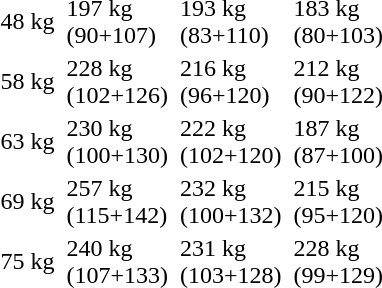<table>
<tr>
<td>48 kg</td>
<td></td>
<td>197 kg<br>(90+107)</td>
<td></td>
<td>193 kg<br>(83+110)</td>
<td></td>
<td>183 kg<br>(80+103)</td>
</tr>
<tr>
<td>58 kg</td>
<td></td>
<td>228 kg<br>(102+126)</td>
<td></td>
<td>216 kg<br>(96+120)</td>
<td></td>
<td>212 kg<br>(90+122)</td>
</tr>
<tr>
<td>63 kg</td>
<td></td>
<td>230 kg<br>(100+130)</td>
<td></td>
<td>222 kg<br>(102+120)</td>
<td></td>
<td>187 kg<br>(87+100)</td>
</tr>
<tr>
<td>69 kg</td>
<td></td>
<td>257 kg<br>(115+142)</td>
<td></td>
<td>232 kg<br>(100+132)</td>
<td></td>
<td>215 kg<br>(95+120)</td>
</tr>
<tr>
<td>75 kg</td>
<td></td>
<td>240 kg<br>(107+133)</td>
<td></td>
<td>231 kg<br>(103+128)</td>
<td></td>
<td>228 kg<br>(99+129)</td>
</tr>
</table>
